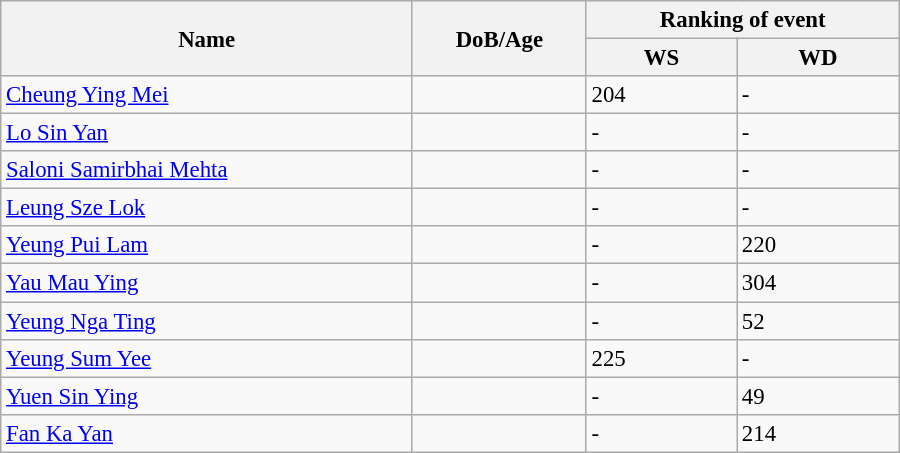<table class="wikitable" style="width:600px; font-size:95%;">
<tr>
<th rowspan="2" align="left">Name</th>
<th rowspan="2" align="left">DoB/Age</th>
<th colspan="2" align="center">Ranking of event</th>
</tr>
<tr>
<th align="left">WS</th>
<th align="left">WD</th>
</tr>
<tr>
<td><a href='#'>Cheung Ying Mei</a></td>
<td></td>
<td>204</td>
<td>-</td>
</tr>
<tr>
<td><a href='#'>Lo Sin Yan</a></td>
<td></td>
<td>-</td>
<td>-</td>
</tr>
<tr>
<td><a href='#'>Saloni Samirbhai Mehta</a></td>
<td></td>
<td>-</td>
<td>-</td>
</tr>
<tr>
<td><a href='#'>Leung Sze Lok</a></td>
<td></td>
<td>-</td>
<td>-</td>
</tr>
<tr>
<td><a href='#'>Yeung Pui Lam</a></td>
<td></td>
<td>-</td>
<td>220</td>
</tr>
<tr>
<td><a href='#'>Yau Mau Ying</a></td>
<td></td>
<td>-</td>
<td>304</td>
</tr>
<tr>
<td><a href='#'>Yeung Nga Ting</a></td>
<td></td>
<td>-</td>
<td>52</td>
</tr>
<tr>
<td><a href='#'>Yeung Sum Yee</a></td>
<td></td>
<td>225</td>
<td>-</td>
</tr>
<tr>
<td><a href='#'>Yuen Sin Ying</a></td>
<td></td>
<td>-</td>
<td>49</td>
</tr>
<tr>
<td><a href='#'>Fan Ka Yan</a></td>
<td></td>
<td>-</td>
<td>214</td>
</tr>
</table>
